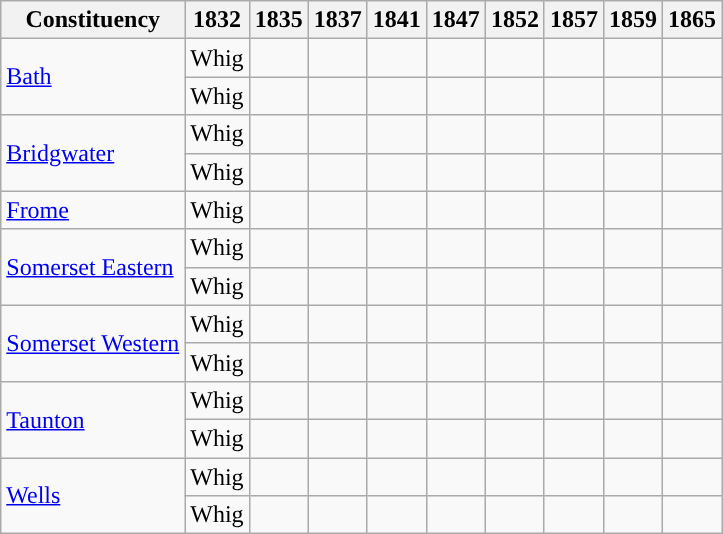<table class=wikitable sortable>
<tr>
<th>Constituency</th>
<th>1832</th>
<th>1835</th>
<th>1837</th>
<th>1841</th>
<th>1847</th>
<th>1852</th>
<th>1857</th>
<th>1859</th>
<th>1865</th>
</tr>
<tr>
<td rowspan=2><a href='#'>Bath</a></td>
<td bgcolor=>Whig</td>
<td></td>
<td></td>
<td></td>
<td></td>
<td></td>
<td></td>
<td></td>
<td></td>
</tr>
<tr>
<td bgcolor=>Whig</td>
<td></td>
<td></td>
<td></td>
<td></td>
<td></td>
<td></td>
<td></td>
<td></td>
</tr>
<tr>
<td rowspan=2><a href='#'>Bridgwater</a></td>
<td bgcolor=>Whig</td>
<td></td>
<td></td>
<td></td>
<td></td>
<td></td>
<td></td>
<td></td>
<td></td>
</tr>
<tr>
<td bgcolor=>Whig</td>
<td></td>
<td></td>
<td></td>
<td></td>
<td></td>
<td></td>
<td></td>
<td></td>
</tr>
<tr>
<td><a href='#'>Frome</a></td>
<td bgcolor=>Whig</td>
<td></td>
<td></td>
<td></td>
<td></td>
<td></td>
<td></td>
<td></td>
<td></td>
</tr>
<tr>
<td rowspan=2><a href='#'>Somerset Eastern</a></td>
<td bgcolor=>Whig</td>
<td></td>
<td></td>
<td></td>
<td></td>
<td></td>
<td></td>
<td></td>
<td></td>
</tr>
<tr>
<td bgcolor=>Whig</td>
<td></td>
<td></td>
<td></td>
<td></td>
<td></td>
<td></td>
<td></td>
<td></td>
</tr>
<tr>
<td rowspan=2><a href='#'>Somerset Western</a></td>
<td bgcolor=>Whig</td>
<td></td>
<td></td>
<td></td>
<td></td>
<td></td>
<td></td>
<td></td>
<td></td>
</tr>
<tr>
<td bgcolor=>Whig</td>
<td></td>
<td></td>
<td></td>
<td></td>
<td></td>
<td></td>
<td></td>
<td></td>
</tr>
<tr>
<td rowspan="2"><a href='#'>Taunton</a></td>
<td>Whig</td>
<td></td>
<td></td>
<td></td>
<td></td>
<td></td>
<td></td>
<td></td>
<td></td>
</tr>
<tr>
<td>Whig</td>
<td></td>
<td></td>
<td></td>
<td></td>
<td></td>
<td></td>
<td></td>
<td></td>
</tr>
<tr>
<td rowspan="2"><a href='#'>Wells</a></td>
<td>Whig</td>
<td></td>
<td></td>
<td></td>
<td></td>
<td></td>
<td></td>
<td></td>
<td></td>
</tr>
<tr>
<td bgcolor=>Whig</td>
<td></td>
<td></td>
<td></td>
<td></td>
<td></td>
<td></td>
<td></td>
<td></td>
</tr>
</table>
